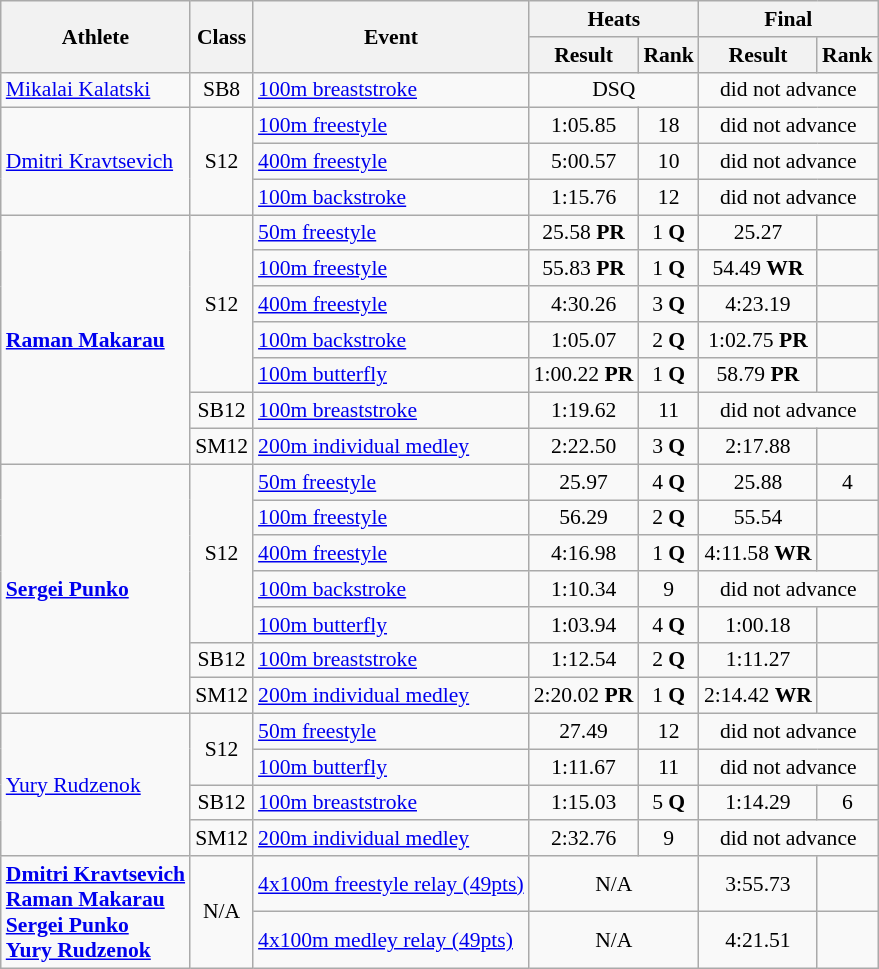<table class=wikitable style="font-size:90%">
<tr>
<th rowspan="2">Athlete</th>
<th rowspan="2">Class</th>
<th rowspan="2">Event</th>
<th colspan="2">Heats</th>
<th colspan="2">Final</th>
</tr>
<tr>
<th>Result</th>
<th>Rank</th>
<th>Result</th>
<th>Rank</th>
</tr>
<tr>
<td><a href='#'>Mikalai Kalatski</a></td>
<td style="text-align:center;">SB8</td>
<td><a href='#'>100m breaststroke</a></td>
<td style="text-align:center;" colspan="2">DSQ</td>
<td style="text-align:center;" colspan="2">did not advance</td>
</tr>
<tr>
<td rowspan="3"><a href='#'>Dmitri Kravtsevich</a></td>
<td rowspan="3" style="text-align:center;">S12</td>
<td><a href='#'>100m freestyle</a></td>
<td style="text-align:center;">1:05.85</td>
<td style="text-align:center;">18</td>
<td style="text-align:center;" colspan="2">did not advance</td>
</tr>
<tr>
<td><a href='#'>400m freestyle</a></td>
<td style="text-align:center;">5:00.57</td>
<td style="text-align:center;">10</td>
<td style="text-align:center;" colspan="2">did not advance</td>
</tr>
<tr>
<td><a href='#'>100m backstroke</a></td>
<td style="text-align:center;">1:15.76</td>
<td style="text-align:center;">12</td>
<td style="text-align:center;" colspan="2">did not advance</td>
</tr>
<tr>
<td rowspan="7"><strong><a href='#'>Raman Makarau</a></strong></td>
<td rowspan="5" style="text-align:center;">S12</td>
<td><a href='#'>50m freestyle</a></td>
<td style="text-align:center;">25.58 <strong>PR</strong></td>
<td style="text-align:center;">1 <strong>Q</strong></td>
<td style="text-align:center;">25.27</td>
<td style="text-align:center;"></td>
</tr>
<tr>
<td><a href='#'>100m freestyle</a></td>
<td style="text-align:center;">55.83 <strong>PR</strong></td>
<td style="text-align:center;">1 <strong>Q</strong></td>
<td style="text-align:center;">54.49 <strong>WR</strong></td>
<td style="text-align:center;"></td>
</tr>
<tr>
<td><a href='#'>400m freestyle</a></td>
<td style="text-align:center;">4:30.26</td>
<td style="text-align:center;">3 <strong>Q</strong></td>
<td style="text-align:center;">4:23.19</td>
<td style="text-align:center;"></td>
</tr>
<tr>
<td><a href='#'>100m backstroke</a></td>
<td style="text-align:center;">1:05.07</td>
<td style="text-align:center;">2 <strong>Q</strong></td>
<td style="text-align:center;">1:02.75 <strong>PR</strong></td>
<td style="text-align:center;"></td>
</tr>
<tr>
<td><a href='#'>100m butterfly</a></td>
<td style="text-align:center;">1:00.22 <strong>PR</strong></td>
<td style="text-align:center;">1 <strong>Q</strong></td>
<td style="text-align:center;">58.79 <strong>PR</strong></td>
<td style="text-align:center;"></td>
</tr>
<tr>
<td style="text-align:center;">SB12</td>
<td><a href='#'>100m breaststroke</a></td>
<td style="text-align:center;">1:19.62</td>
<td style="text-align:center;">11</td>
<td style="text-align:center;" colspan="2">did not advance</td>
</tr>
<tr>
<td style="text-align:center;">SM12</td>
<td><a href='#'>200m individual medley</a></td>
<td style="text-align:center;">2:22.50</td>
<td style="text-align:center;">3 <strong>Q</strong></td>
<td style="text-align:center;">2:17.88</td>
<td style="text-align:center;"></td>
</tr>
<tr>
<td rowspan="7"><strong><a href='#'>Sergei Punko</a></strong></td>
<td rowspan="5" style="text-align:center;">S12</td>
<td><a href='#'>50m freestyle</a></td>
<td style="text-align:center;">25.97</td>
<td style="text-align:center;">4 <strong>Q</strong></td>
<td style="text-align:center;">25.88</td>
<td style="text-align:center;">4</td>
</tr>
<tr>
<td><a href='#'>100m freestyle</a></td>
<td style="text-align:center;">56.29</td>
<td style="text-align:center;">2 <strong>Q</strong></td>
<td style="text-align:center;">55.54</td>
<td style="text-align:center;"></td>
</tr>
<tr>
<td><a href='#'>400m freestyle</a></td>
<td style="text-align:center;">4:16.98</td>
<td style="text-align:center;">1 <strong>Q</strong></td>
<td style="text-align:center;">4:11.58 <strong>WR</strong></td>
<td style="text-align:center;"></td>
</tr>
<tr>
<td><a href='#'>100m backstroke</a></td>
<td style="text-align:center;">1:10.34</td>
<td style="text-align:center;">9</td>
<td style="text-align:center;" colspan="2">did not advance</td>
</tr>
<tr>
<td><a href='#'>100m butterfly</a></td>
<td style="text-align:center;">1:03.94</td>
<td style="text-align:center;">4 <strong>Q</strong></td>
<td style="text-align:center;">1:00.18</td>
<td style="text-align:center;"></td>
</tr>
<tr>
<td style="text-align:center;">SB12</td>
<td><a href='#'>100m breaststroke</a></td>
<td style="text-align:center;">1:12.54</td>
<td style="text-align:center;">2 <strong>Q</strong></td>
<td style="text-align:center;">1:11.27</td>
<td style="text-align:center;"></td>
</tr>
<tr>
<td style="text-align:center;">SM12</td>
<td><a href='#'>200m individual medley</a></td>
<td style="text-align:center;">2:20.02 <strong>PR</strong></td>
<td style="text-align:center;">1 <strong>Q</strong></td>
<td style="text-align:center;">2:14.42 <strong>WR</strong></td>
<td style="text-align:center;"></td>
</tr>
<tr>
<td rowspan="4"><a href='#'>Yury Rudzenok</a></td>
<td rowspan="2" style="text-align:center;">S12</td>
<td><a href='#'>50m freestyle</a></td>
<td style="text-align:center;">27.49</td>
<td style="text-align:center;">12</td>
<td style="text-align:center;" colspan="2">did not advance</td>
</tr>
<tr>
<td><a href='#'>100m butterfly</a></td>
<td style="text-align:center;">1:11.67</td>
<td style="text-align:center;">11</td>
<td style="text-align:center;" colspan="2">did not advance</td>
</tr>
<tr>
<td style="text-align:center;">SB12</td>
<td><a href='#'>100m breaststroke</a></td>
<td style="text-align:center;">1:15.03</td>
<td style="text-align:center;">5 <strong>Q</strong></td>
<td style="text-align:center;">1:14.29</td>
<td style="text-align:center;">6</td>
</tr>
<tr>
<td style="text-align:center;">SM12</td>
<td><a href='#'>200m individual medley</a></td>
<td style="text-align:center;">2:32.76</td>
<td style="text-align:center;">9</td>
<td style="text-align:center;" colspan="2">did not advance</td>
</tr>
<tr>
<td rowspan="2"><strong><a href='#'>Dmitri Kravtsevich</a></strong><br> <strong><a href='#'>Raman Makarau</a></strong><br> <strong><a href='#'>Sergei Punko</a></strong><br> <strong><a href='#'>Yury Rudzenok</a></strong></td>
<td rowspan="2" style="text-align:center;">N/A</td>
<td><a href='#'>4x100m freestyle relay (49pts)</a></td>
<td style="text-align:center;" colspan="2">N/A</td>
<td style="text-align:center;">3:55.73</td>
<td style="text-align:center;"></td>
</tr>
<tr>
<td><a href='#'>4x100m medley relay (49pts)</a></td>
<td style="text-align:center;" colspan="2">N/A</td>
<td style="text-align:center;">4:21.51</td>
<td style="text-align:center;"></td>
</tr>
</table>
